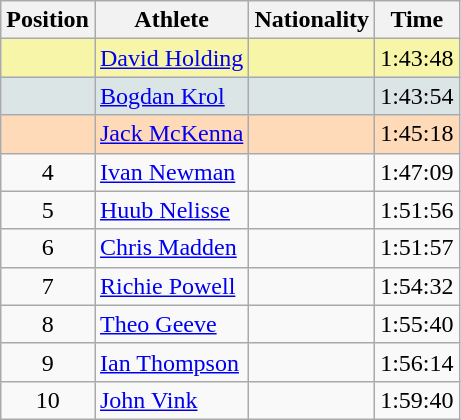<table class="wikitable sortable">
<tr>
<th>Position</th>
<th>Athlete</th>
<th>Nationality</th>
<th>Time</th>
</tr>
<tr bgcolor="#F7F6A8">
<td align=center></td>
<td><a href='#'>David Holding</a></td>
<td></td>
<td>1:43:48</td>
</tr>
<tr bgcolor="#DCE5E5">
<td align=center></td>
<td><a href='#'>Bogdan Krol</a></td>
<td></td>
<td>1:43:54</td>
</tr>
<tr bgcolor="#FFDAB9">
<td align=center></td>
<td><a href='#'>Jack McKenna</a></td>
<td></td>
<td>1:45:18</td>
</tr>
<tr>
<td align=center>4</td>
<td><a href='#'>Ivan Newman</a></td>
<td></td>
<td>1:47:09</td>
</tr>
<tr>
<td align=center>5</td>
<td><a href='#'>Huub Nelisse</a></td>
<td></td>
<td>1:51:56</td>
</tr>
<tr>
<td align=center>6</td>
<td><a href='#'>Chris Madden</a></td>
<td></td>
<td>1:51:57</td>
</tr>
<tr>
<td align=center>7</td>
<td><a href='#'>Richie Powell</a></td>
<td></td>
<td>1:54:32</td>
</tr>
<tr>
<td align=center>8</td>
<td><a href='#'>Theo Geeve</a></td>
<td></td>
<td>1:55:40</td>
</tr>
<tr>
<td align=center>9</td>
<td><a href='#'>Ian Thompson</a></td>
<td></td>
<td>1:56:14</td>
</tr>
<tr>
<td align=center>10</td>
<td><a href='#'>John Vink</a></td>
<td></td>
<td>1:59:40</td>
</tr>
</table>
